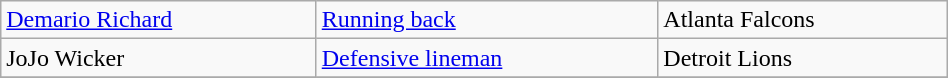<table class="wikitable" style="width:50%;">
<tr>
<td><a href='#'>Demario Richard</a></td>
<td><a href='#'>Running back</a></td>
<td>Atlanta Falcons</td>
</tr>
<tr>
<td>JoJo Wicker</td>
<td><a href='#'>Defensive lineman</a></td>
<td>Detroit Lions</td>
</tr>
<tr>
</tr>
</table>
